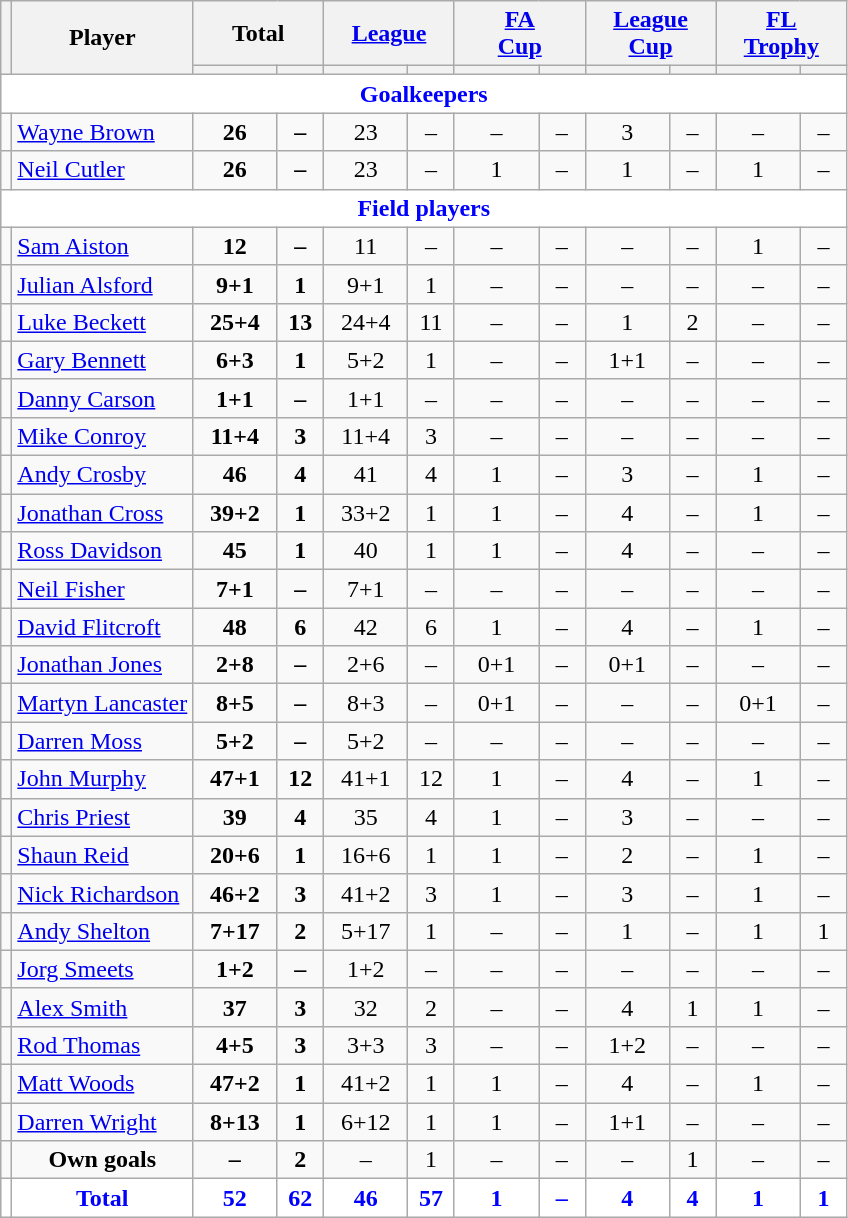<table class="wikitable"  style="text-align:center;">
<tr>
<th rowspan="2" style="font-size:80%;"></th>
<th rowspan="2">Player</th>
<th colspan="2">Total</th>
<th colspan="2"><a href='#'>League</a></th>
<th colspan="2"><a href='#'>FA<br>Cup</a></th>
<th colspan="2"><a href='#'>League<br>Cup</a></th>
<th colspan="2"><a href='#'>FL<br>Trophy</a></th>
</tr>
<tr>
<th style="width: 50px; font-size:80%;"></th>
<th style="width: 25px; font-size:80%;"></th>
<th style="width: 50px; font-size:80%;"></th>
<th style="width: 25px; font-size:80%;"></th>
<th style="width: 50px; font-size:80%;"></th>
<th style="width: 25px; font-size:80%;"></th>
<th style="width: 50px; font-size:80%;"></th>
<th style="width: 25px; font-size:80%;"></th>
<th style="width: 50px; font-size:80%;"></th>
<th style="width: 25px; font-size:80%;"></th>
</tr>
<tr>
<td colspan="12" style="background:white; color:blue; text-align:center;"><strong>Goalkeepers</strong></td>
</tr>
<tr>
<td></td>
<td style="text-align:left;"><a href='#'>Wayne Brown</a></td>
<td><strong>26</strong></td>
<td><strong>–</strong></td>
<td>23</td>
<td>–</td>
<td>–</td>
<td>–</td>
<td>3</td>
<td>–</td>
<td>–</td>
<td>–</td>
</tr>
<tr>
<td></td>
<td style="text-align:left;"><a href='#'>Neil Cutler</a></td>
<td><strong>26</strong></td>
<td><strong>–</strong></td>
<td>23</td>
<td>–</td>
<td>1</td>
<td>–</td>
<td>1</td>
<td>–</td>
<td>1</td>
<td>–</td>
</tr>
<tr>
<td colspan="12" style="background:white; color:blue; text-align:center;"><strong>Field players</strong></td>
</tr>
<tr>
<td></td>
<td style="text-align:left;"><a href='#'>Sam Aiston</a></td>
<td><strong>12</strong></td>
<td><strong>–</strong></td>
<td>11</td>
<td>–</td>
<td>–</td>
<td>–</td>
<td>–</td>
<td>–</td>
<td>1</td>
<td>–</td>
</tr>
<tr>
<td></td>
<td style="text-align:left;"><a href='#'>Julian Alsford</a></td>
<td><strong>9+1</strong></td>
<td><strong>1</strong></td>
<td>9+1</td>
<td>1</td>
<td>–</td>
<td>–</td>
<td>–</td>
<td>–</td>
<td>–</td>
<td>–</td>
</tr>
<tr>
<td></td>
<td style="text-align:left;"><a href='#'>Luke Beckett</a></td>
<td><strong>25+4</strong></td>
<td><strong>13</strong></td>
<td>24+4</td>
<td>11</td>
<td>–</td>
<td>–</td>
<td>1</td>
<td>2</td>
<td>–</td>
<td>–</td>
</tr>
<tr>
<td></td>
<td style="text-align:left;"><a href='#'>Gary Bennett</a></td>
<td><strong>6+3</strong></td>
<td><strong>1</strong></td>
<td>5+2</td>
<td>1</td>
<td>–</td>
<td>–</td>
<td>1+1</td>
<td>–</td>
<td>–</td>
<td>–</td>
</tr>
<tr>
<td></td>
<td style="text-align:left;"><a href='#'>Danny Carson</a></td>
<td><strong>1+1</strong></td>
<td><strong>–</strong></td>
<td>1+1</td>
<td>–</td>
<td>–</td>
<td>–</td>
<td>–</td>
<td>–</td>
<td>–</td>
<td>–</td>
</tr>
<tr>
<td></td>
<td style="text-align:left;"><a href='#'>Mike Conroy</a></td>
<td><strong>11+4</strong></td>
<td><strong>3</strong></td>
<td>11+4</td>
<td>3</td>
<td>–</td>
<td>–</td>
<td>–</td>
<td>–</td>
<td>–</td>
<td>–</td>
</tr>
<tr>
<td></td>
<td style="text-align:left;"><a href='#'>Andy Crosby</a></td>
<td><strong>46</strong></td>
<td><strong>4</strong></td>
<td>41</td>
<td>4</td>
<td>1</td>
<td>–</td>
<td>3</td>
<td>–</td>
<td>1</td>
<td>–</td>
</tr>
<tr>
<td></td>
<td style="text-align:left;"><a href='#'>Jonathan Cross</a></td>
<td><strong>39+2</strong></td>
<td><strong>1</strong></td>
<td>33+2</td>
<td>1</td>
<td>1</td>
<td>–</td>
<td>4</td>
<td>–</td>
<td>1</td>
<td>–</td>
</tr>
<tr>
<td></td>
<td style="text-align:left;"><a href='#'>Ross Davidson</a></td>
<td><strong>45</strong></td>
<td><strong>1</strong></td>
<td>40</td>
<td>1</td>
<td>1</td>
<td>–</td>
<td>4</td>
<td>–</td>
<td>–</td>
<td>–</td>
</tr>
<tr>
<td></td>
<td style="text-align:left;"><a href='#'>Neil Fisher</a></td>
<td><strong>7+1</strong></td>
<td><strong>–</strong></td>
<td>7+1</td>
<td>–</td>
<td>–</td>
<td>–</td>
<td>–</td>
<td>–</td>
<td>–</td>
<td>–</td>
</tr>
<tr>
<td></td>
<td style="text-align:left;"><a href='#'>David Flitcroft</a></td>
<td><strong>48</strong></td>
<td><strong>6</strong></td>
<td>42</td>
<td>6</td>
<td>1</td>
<td>–</td>
<td>4</td>
<td>–</td>
<td>1</td>
<td>–</td>
</tr>
<tr>
<td></td>
<td style="text-align:left;"><a href='#'>Jonathan Jones</a></td>
<td><strong>2+8</strong></td>
<td><strong>–</strong></td>
<td>2+6</td>
<td>–</td>
<td>0+1</td>
<td>–</td>
<td>0+1</td>
<td>–</td>
<td>–</td>
<td>–</td>
</tr>
<tr>
<td></td>
<td style="text-align:left;"><a href='#'>Martyn Lancaster</a></td>
<td><strong>8+5</strong></td>
<td><strong>–</strong></td>
<td>8+3</td>
<td>–</td>
<td>0+1</td>
<td>–</td>
<td>–</td>
<td>–</td>
<td>0+1</td>
<td>–</td>
</tr>
<tr>
<td></td>
<td style="text-align:left;"><a href='#'>Darren Moss</a></td>
<td><strong>5+2</strong></td>
<td><strong>–</strong></td>
<td>5+2</td>
<td>–</td>
<td>–</td>
<td>–</td>
<td>–</td>
<td>–</td>
<td>–</td>
<td>–</td>
</tr>
<tr>
<td></td>
<td style="text-align:left;"><a href='#'>John Murphy</a></td>
<td><strong>47+1</strong></td>
<td><strong>12</strong></td>
<td>41+1</td>
<td>12</td>
<td>1</td>
<td>–</td>
<td>4</td>
<td>–</td>
<td>1</td>
<td>–</td>
</tr>
<tr>
<td></td>
<td style="text-align:left;"><a href='#'>Chris Priest</a></td>
<td><strong>39</strong></td>
<td><strong>4</strong></td>
<td>35</td>
<td>4</td>
<td>1</td>
<td>–</td>
<td>3</td>
<td>–</td>
<td>–</td>
<td>–</td>
</tr>
<tr>
<td></td>
<td style="text-align:left;"><a href='#'>Shaun Reid</a></td>
<td><strong>20+6</strong></td>
<td><strong>1</strong></td>
<td>16+6</td>
<td>1</td>
<td>1</td>
<td>–</td>
<td>2</td>
<td>–</td>
<td>1</td>
<td>–</td>
</tr>
<tr>
<td></td>
<td style="text-align:left;"><a href='#'>Nick Richardson</a></td>
<td><strong>46+2</strong></td>
<td><strong>3</strong></td>
<td>41+2</td>
<td>3</td>
<td>1</td>
<td>–</td>
<td>3</td>
<td>–</td>
<td>1</td>
<td>–</td>
</tr>
<tr>
<td></td>
<td style="text-align:left;"><a href='#'>Andy Shelton</a></td>
<td><strong>7+17</strong></td>
<td><strong>2</strong></td>
<td>5+17</td>
<td>1</td>
<td>–</td>
<td>–</td>
<td>1</td>
<td>–</td>
<td>1</td>
<td>1</td>
</tr>
<tr>
<td></td>
<td style="text-align:left;"><a href='#'>Jorg Smeets</a></td>
<td><strong>1+2</strong></td>
<td><strong>–</strong></td>
<td>1+2</td>
<td>–</td>
<td>–</td>
<td>–</td>
<td>–</td>
<td>–</td>
<td>–</td>
<td>–</td>
</tr>
<tr>
<td></td>
<td style="text-align:left;"><a href='#'>Alex Smith</a></td>
<td><strong>37</strong></td>
<td><strong>3</strong></td>
<td>32</td>
<td>2</td>
<td>–</td>
<td>–</td>
<td>4</td>
<td>1</td>
<td>1</td>
<td>–</td>
</tr>
<tr>
<td></td>
<td style="text-align:left;"><a href='#'>Rod Thomas</a></td>
<td><strong>4+5</strong></td>
<td><strong>3</strong></td>
<td>3+3</td>
<td>3</td>
<td>–</td>
<td>–</td>
<td>1+2</td>
<td>–</td>
<td>–</td>
<td>–</td>
</tr>
<tr>
<td></td>
<td style="text-align:left;"><a href='#'>Matt Woods</a></td>
<td><strong>47+2</strong></td>
<td><strong>1</strong></td>
<td>41+2</td>
<td>1</td>
<td>1</td>
<td>–</td>
<td>4</td>
<td>–</td>
<td>1</td>
<td>–</td>
</tr>
<tr>
<td></td>
<td style="text-align:left;"><a href='#'>Darren Wright</a></td>
<td><strong>8+13</strong></td>
<td><strong>1</strong></td>
<td>6+12</td>
<td>1</td>
<td>1</td>
<td>–</td>
<td>1+1</td>
<td>–</td>
<td>–</td>
<td>–</td>
</tr>
<tr>
<td></td>
<td><strong>Own goals</strong></td>
<td><strong>–</strong></td>
<td><strong>2</strong></td>
<td>–</td>
<td>1</td>
<td>–</td>
<td>–</td>
<td>–</td>
<td>1</td>
<td>–</td>
<td>–</td>
</tr>
<tr style="background:white; color:blue; text-align:center;">
<td></td>
<td><strong>Total</strong></td>
<td><strong>52</strong></td>
<td><strong>62</strong></td>
<td><strong>46</strong></td>
<td><strong>57</strong></td>
<td><strong>1</strong></td>
<td><strong>–</strong></td>
<td><strong>4</strong></td>
<td><strong>4</strong></td>
<td><strong>1</strong></td>
<td><strong>1</strong></td>
</tr>
</table>
